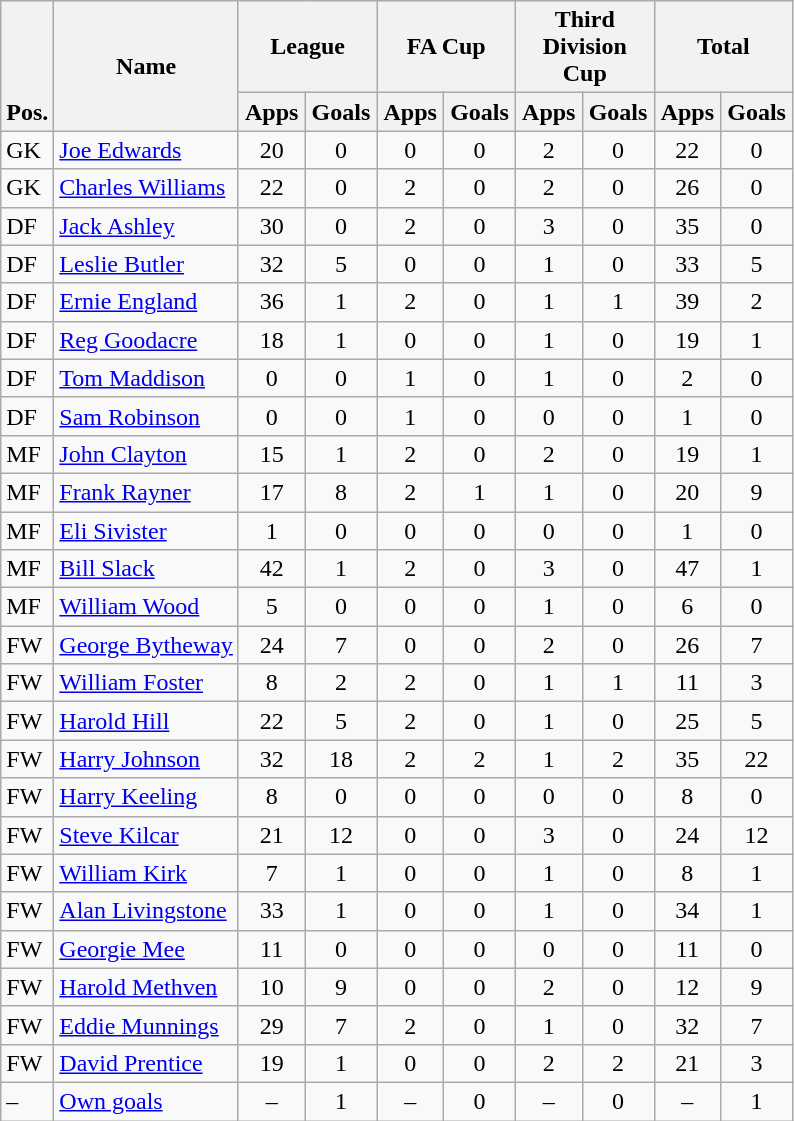<table class="wikitable" style="text-align:center">
<tr>
<th rowspan="2" valign="bottom">Pos.</th>
<th rowspan="2">Name</th>
<th colspan="2" width="85">League</th>
<th colspan="2" width="85">FA Cup</th>
<th colspan="2" width="85">Third Division Cup</th>
<th colspan="2" width="85">Total</th>
</tr>
<tr>
<th>Apps</th>
<th>Goals</th>
<th>Apps</th>
<th>Goals</th>
<th>Apps</th>
<th>Goals</th>
<th>Apps</th>
<th>Goals</th>
</tr>
<tr>
<td align="left">GK</td>
<td align="left"> <a href='#'>Joe Edwards</a></td>
<td>20</td>
<td>0</td>
<td>0</td>
<td>0</td>
<td>2</td>
<td>0</td>
<td>22</td>
<td>0</td>
</tr>
<tr>
<td align="left">GK</td>
<td align="left"> <a href='#'>Charles Williams</a></td>
<td>22</td>
<td>0</td>
<td>2</td>
<td>0</td>
<td>2</td>
<td>0</td>
<td>26</td>
<td>0</td>
</tr>
<tr>
<td align="left">DF</td>
<td align="left"> <a href='#'>Jack Ashley</a></td>
<td>30</td>
<td>0</td>
<td>2</td>
<td>0</td>
<td>3</td>
<td>0</td>
<td>35</td>
<td>0</td>
</tr>
<tr>
<td align="left">DF</td>
<td align="left"> <a href='#'>Leslie Butler</a></td>
<td>32</td>
<td>5</td>
<td>0</td>
<td>0</td>
<td>1</td>
<td>0</td>
<td>33</td>
<td>5</td>
</tr>
<tr>
<td align="left">DF</td>
<td align="left"> <a href='#'>Ernie England</a></td>
<td>36</td>
<td>1</td>
<td>2</td>
<td>0</td>
<td>1</td>
<td>1</td>
<td>39</td>
<td>2</td>
</tr>
<tr>
<td align="left">DF</td>
<td align="left"> <a href='#'>Reg Goodacre</a></td>
<td>18</td>
<td>1</td>
<td>0</td>
<td>0</td>
<td>1</td>
<td>0</td>
<td>19</td>
<td>1</td>
</tr>
<tr>
<td align="left">DF</td>
<td align="left"> <a href='#'>Tom Maddison</a></td>
<td>0</td>
<td>0</td>
<td>1</td>
<td>0</td>
<td>1</td>
<td>0</td>
<td>2</td>
<td>0</td>
</tr>
<tr>
<td align="left">DF</td>
<td align="left"> <a href='#'>Sam Robinson</a></td>
<td>0</td>
<td>0</td>
<td>1</td>
<td>0</td>
<td>0</td>
<td>0</td>
<td>1</td>
<td>0</td>
</tr>
<tr>
<td align="left">MF</td>
<td align="left"> <a href='#'>John Clayton</a></td>
<td>15</td>
<td>1</td>
<td>2</td>
<td>0</td>
<td>2</td>
<td>0</td>
<td>19</td>
<td>1</td>
</tr>
<tr>
<td align="left">MF</td>
<td align="left"> <a href='#'>Frank Rayner</a></td>
<td>17</td>
<td>8</td>
<td>2</td>
<td>1</td>
<td>1</td>
<td>0</td>
<td>20</td>
<td>9</td>
</tr>
<tr>
<td align="left">MF</td>
<td align="left"> <a href='#'>Eli Sivister</a></td>
<td>1</td>
<td>0</td>
<td>0</td>
<td>0</td>
<td>0</td>
<td>0</td>
<td>1</td>
<td>0</td>
</tr>
<tr>
<td align="left">MF</td>
<td align="left"> <a href='#'>Bill Slack</a></td>
<td>42</td>
<td>1</td>
<td>2</td>
<td>0</td>
<td>3</td>
<td>0</td>
<td>47</td>
<td>1</td>
</tr>
<tr>
<td align="left">MF</td>
<td align="left"> <a href='#'>William Wood</a></td>
<td>5</td>
<td>0</td>
<td>0</td>
<td>0</td>
<td>1</td>
<td>0</td>
<td>6</td>
<td>0</td>
</tr>
<tr>
<td align="left">FW</td>
<td align="left"> <a href='#'>George Bytheway</a></td>
<td>24</td>
<td>7</td>
<td>0</td>
<td>0</td>
<td>2</td>
<td>0</td>
<td>26</td>
<td>7</td>
</tr>
<tr>
<td align="left">FW</td>
<td align="left"> <a href='#'>William Foster</a></td>
<td>8</td>
<td>2</td>
<td>2</td>
<td>0</td>
<td>1</td>
<td>1</td>
<td>11</td>
<td>3</td>
</tr>
<tr>
<td align="left">FW</td>
<td align="left"> <a href='#'>Harold Hill</a></td>
<td>22</td>
<td>5</td>
<td>2</td>
<td>0</td>
<td>1</td>
<td>0</td>
<td>25</td>
<td>5</td>
</tr>
<tr>
<td align="left">FW</td>
<td align="left"> <a href='#'>Harry Johnson</a></td>
<td>32</td>
<td>18</td>
<td>2</td>
<td>2</td>
<td>1</td>
<td>2</td>
<td>35</td>
<td>22</td>
</tr>
<tr>
<td align="left">FW</td>
<td align="left"> <a href='#'>Harry Keeling</a></td>
<td>8</td>
<td>0</td>
<td>0</td>
<td>0</td>
<td>0</td>
<td>0</td>
<td>8</td>
<td>0</td>
</tr>
<tr>
<td align="left">FW</td>
<td align="left"> <a href='#'>Steve Kilcar</a></td>
<td>21</td>
<td>12</td>
<td>0</td>
<td>0</td>
<td>3</td>
<td>0</td>
<td>24</td>
<td>12</td>
</tr>
<tr>
<td align="left">FW</td>
<td align="left"> <a href='#'>William Kirk</a></td>
<td>7</td>
<td>1</td>
<td>0</td>
<td>0</td>
<td>1</td>
<td>0</td>
<td>8</td>
<td>1</td>
</tr>
<tr>
<td align="left">FW</td>
<td align="left"> <a href='#'>Alan Livingstone</a></td>
<td>33</td>
<td>1</td>
<td>0</td>
<td>0</td>
<td>1</td>
<td>0</td>
<td>34</td>
<td>1</td>
</tr>
<tr>
<td align="left">FW</td>
<td align="left"> <a href='#'>Georgie Mee</a></td>
<td>11</td>
<td>0</td>
<td>0</td>
<td>0</td>
<td>0</td>
<td>0</td>
<td>11</td>
<td>0</td>
</tr>
<tr>
<td align="left">FW</td>
<td align="left"> <a href='#'>Harold Methven</a></td>
<td>10</td>
<td>9</td>
<td>0</td>
<td>0</td>
<td>2</td>
<td>0</td>
<td>12</td>
<td>9</td>
</tr>
<tr>
<td align="left">FW</td>
<td align="left"> <a href='#'>Eddie Munnings</a></td>
<td>29</td>
<td>7</td>
<td>2</td>
<td>0</td>
<td>1</td>
<td>0</td>
<td>32</td>
<td>7</td>
</tr>
<tr>
<td align="left">FW</td>
<td align="left"> <a href='#'>David Prentice</a></td>
<td>19</td>
<td>1</td>
<td>0</td>
<td>0</td>
<td>2</td>
<td>2</td>
<td>21</td>
<td>3</td>
</tr>
<tr>
<td align="left">–</td>
<td align="left"><a href='#'>Own goals</a></td>
<td>–</td>
<td>1</td>
<td>–</td>
<td>0</td>
<td>–</td>
<td>0</td>
<td>–</td>
<td>1</td>
</tr>
</table>
